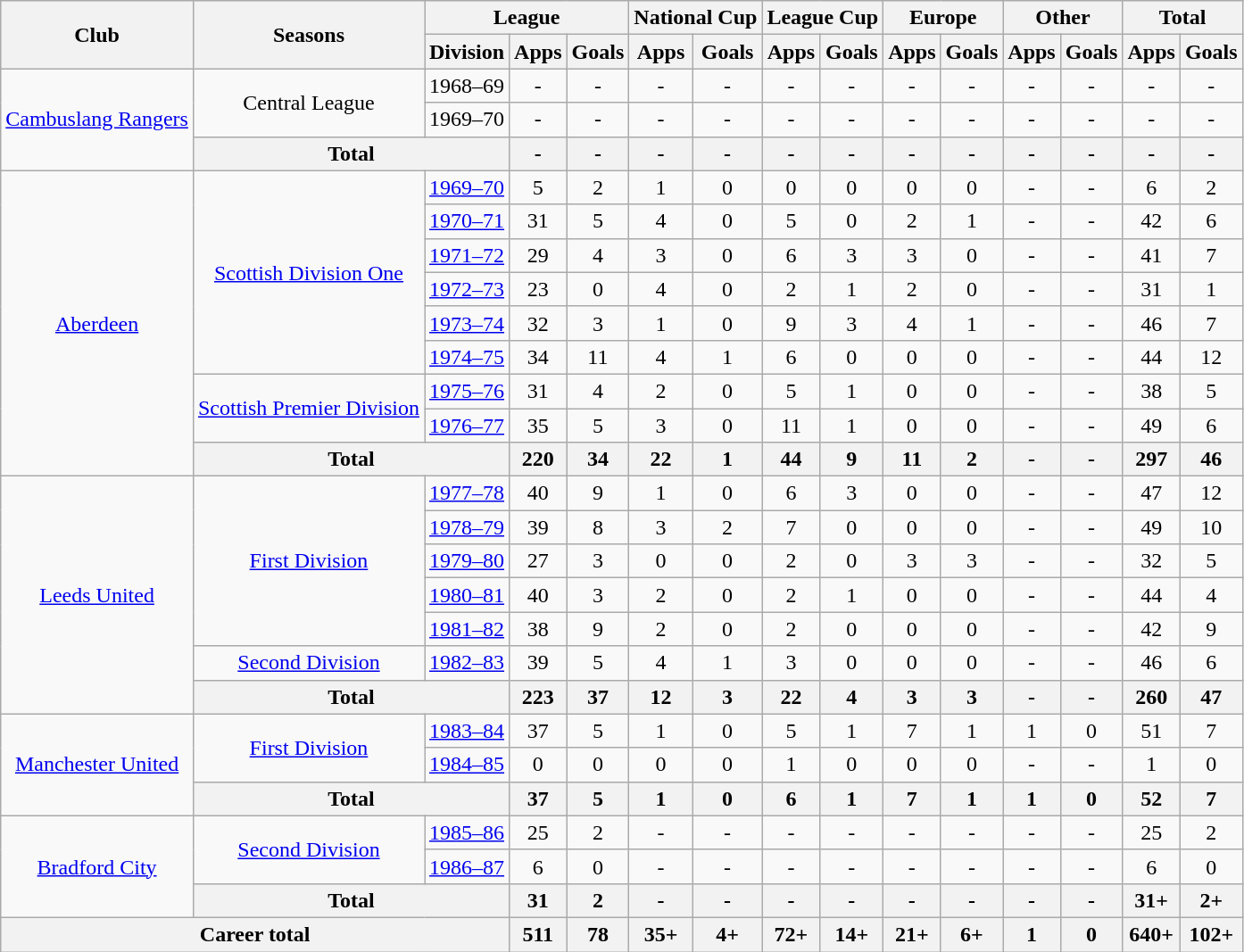<table class="wikitable"  style="text-align:center">
<tr>
<th rowspan="2">Club</th>
<th rowspan="2">Seasons</th>
<th colspan="3">League</th>
<th colspan="2">National Cup</th>
<th colspan="2">League Cup</th>
<th colspan="2">Europe</th>
<th colspan="2">Other</th>
<th colspan="2">Total</th>
</tr>
<tr>
<th>Division</th>
<th>Apps</th>
<th>Goals</th>
<th>Apps</th>
<th>Goals</th>
<th>Apps</th>
<th>Goals</th>
<th>Apps</th>
<th>Goals</th>
<th>Apps</th>
<th>Goals</th>
<th>Apps</th>
<th>Goals</th>
</tr>
<tr>
<td rowspan="3"><a href='#'>Cambuslang Rangers</a></td>
<td rowspan="2">Central League</td>
<td>1968–69</td>
<td>-</td>
<td>-</td>
<td>-</td>
<td>-</td>
<td>-</td>
<td>-</td>
<td>-</td>
<td>-</td>
<td>-</td>
<td>-</td>
<td>-</td>
<td>-</td>
</tr>
<tr>
<td>1969–70</td>
<td>-</td>
<td>-</td>
<td>-</td>
<td>-</td>
<td>-</td>
<td>-</td>
<td>-</td>
<td>-</td>
<td>-</td>
<td>-</td>
<td>-</td>
<td>-</td>
</tr>
<tr>
<th colspan="2">Total</th>
<th>-</th>
<th>-</th>
<th>-</th>
<th>-</th>
<th>-</th>
<th>-</th>
<th>-</th>
<th>-</th>
<th>-</th>
<th>-</th>
<th>-</th>
<th>-</th>
</tr>
<tr>
<td rowspan="9"><a href='#'>Aberdeen</a></td>
<td rowspan="6"><a href='#'>Scottish Division One</a></td>
<td><a href='#'>1969–70</a></td>
<td>5</td>
<td>2</td>
<td>1</td>
<td>0</td>
<td>0</td>
<td>0</td>
<td>0</td>
<td>0</td>
<td>-</td>
<td>-</td>
<td>6</td>
<td>2</td>
</tr>
<tr>
<td><a href='#'>1970–71</a></td>
<td>31</td>
<td>5</td>
<td>4</td>
<td>0</td>
<td>5</td>
<td>0</td>
<td>2</td>
<td>1</td>
<td>-</td>
<td>-</td>
<td>42</td>
<td>6</td>
</tr>
<tr>
<td><a href='#'>1971–72</a></td>
<td>29</td>
<td>4</td>
<td>3</td>
<td>0</td>
<td>6</td>
<td>3</td>
<td>3</td>
<td>0</td>
<td>-</td>
<td>-</td>
<td>41</td>
<td>7</td>
</tr>
<tr>
<td><a href='#'>1972–73</a></td>
<td>23</td>
<td>0</td>
<td>4</td>
<td>0</td>
<td>2</td>
<td>1</td>
<td>2</td>
<td>0</td>
<td>-</td>
<td>-</td>
<td>31</td>
<td>1</td>
</tr>
<tr>
<td><a href='#'>1973–74</a></td>
<td>32</td>
<td>3</td>
<td>1</td>
<td>0</td>
<td>9</td>
<td>3</td>
<td>4</td>
<td>1</td>
<td>-</td>
<td>-</td>
<td>46</td>
<td>7</td>
</tr>
<tr>
<td><a href='#'>1974–75</a></td>
<td>34</td>
<td>11</td>
<td>4</td>
<td>1</td>
<td>6</td>
<td>0</td>
<td>0</td>
<td>0</td>
<td>-</td>
<td>-</td>
<td>44</td>
<td>12</td>
</tr>
<tr>
<td rowspan="2"><a href='#'>Scottish Premier Division</a></td>
<td><a href='#'>1975–76</a></td>
<td>31</td>
<td>4</td>
<td>2</td>
<td>0</td>
<td>5</td>
<td>1</td>
<td>0</td>
<td>0</td>
<td>-</td>
<td>-</td>
<td>38</td>
<td>5</td>
</tr>
<tr>
<td><a href='#'>1976–77</a></td>
<td>35</td>
<td>5</td>
<td>3</td>
<td>0</td>
<td>11</td>
<td>1</td>
<td>0</td>
<td>0</td>
<td>-</td>
<td>-</td>
<td>49</td>
<td>6</td>
</tr>
<tr>
<th colspan="2">Total</th>
<th>220</th>
<th>34</th>
<th>22</th>
<th>1</th>
<th>44</th>
<th>9</th>
<th>11</th>
<th>2</th>
<th>-</th>
<th>-</th>
<th>297</th>
<th>46</th>
</tr>
<tr>
<td rowspan="7"><a href='#'>Leeds United</a></td>
<td rowspan="5"><a href='#'>First Division</a></td>
<td><a href='#'>1977–78</a></td>
<td>40</td>
<td>9</td>
<td>1</td>
<td>0</td>
<td>6</td>
<td>3</td>
<td>0</td>
<td>0</td>
<td>-</td>
<td>-</td>
<td>47</td>
<td>12</td>
</tr>
<tr>
<td><a href='#'>1978–79</a></td>
<td>39</td>
<td>8</td>
<td>3</td>
<td>2</td>
<td>7</td>
<td>0</td>
<td>0</td>
<td>0</td>
<td>-</td>
<td>-</td>
<td>49</td>
<td>10</td>
</tr>
<tr>
<td><a href='#'>1979–80</a></td>
<td>27</td>
<td>3</td>
<td>0</td>
<td>0</td>
<td>2</td>
<td>0</td>
<td>3</td>
<td>3</td>
<td>-</td>
<td>-</td>
<td>32</td>
<td>5</td>
</tr>
<tr>
<td><a href='#'>1980–81</a></td>
<td>40</td>
<td>3</td>
<td>2</td>
<td>0</td>
<td>2</td>
<td>1</td>
<td>0</td>
<td>0</td>
<td>-</td>
<td>-</td>
<td>44</td>
<td>4</td>
</tr>
<tr>
<td><a href='#'>1981–82</a></td>
<td>38</td>
<td>9</td>
<td>2</td>
<td>0</td>
<td>2</td>
<td>0</td>
<td>0</td>
<td>0</td>
<td>-</td>
<td>-</td>
<td>42</td>
<td>9</td>
</tr>
<tr>
<td><a href='#'>Second Division</a></td>
<td><a href='#'>1982–83</a></td>
<td>39</td>
<td>5</td>
<td>4</td>
<td>1</td>
<td>3</td>
<td>0</td>
<td>0</td>
<td>0</td>
<td>-</td>
<td>-</td>
<td>46</td>
<td>6</td>
</tr>
<tr>
<th colspan="2">Total</th>
<th>223</th>
<th>37</th>
<th>12</th>
<th>3</th>
<th>22</th>
<th>4</th>
<th>3</th>
<th>3</th>
<th>-</th>
<th>-</th>
<th>260</th>
<th>47</th>
</tr>
<tr>
<td rowspan="3"><a href='#'>Manchester United</a></td>
<td rowspan="2"><a href='#'>First Division</a></td>
<td><a href='#'>1983–84</a></td>
<td>37</td>
<td>5</td>
<td>1</td>
<td>0</td>
<td>5</td>
<td>1</td>
<td>7</td>
<td>1</td>
<td>1</td>
<td>0</td>
<td>51</td>
<td>7</td>
</tr>
<tr>
<td><a href='#'>1984–85</a></td>
<td>0</td>
<td>0</td>
<td>0</td>
<td>0</td>
<td>1</td>
<td>0</td>
<td>0</td>
<td>0</td>
<td>-</td>
<td>-</td>
<td>1</td>
<td>0</td>
</tr>
<tr>
<th colspan="2">Total</th>
<th>37</th>
<th>5</th>
<th>1</th>
<th>0</th>
<th>6</th>
<th>1</th>
<th>7</th>
<th>1</th>
<th>1</th>
<th>0</th>
<th>52</th>
<th>7</th>
</tr>
<tr>
<td rowspan="3"><a href='#'>Bradford City</a></td>
<td rowspan="2"><a href='#'>Second Division</a></td>
<td><a href='#'>1985–86</a></td>
<td>25</td>
<td>2</td>
<td>-</td>
<td>-</td>
<td>-</td>
<td>-</td>
<td>-</td>
<td>-</td>
<td>-</td>
<td>-</td>
<td>25</td>
<td>2</td>
</tr>
<tr>
<td><a href='#'>1986–87</a></td>
<td>6</td>
<td>0</td>
<td>-</td>
<td>-</td>
<td>-</td>
<td>-</td>
<td>-</td>
<td>-</td>
<td>-</td>
<td>-</td>
<td>6</td>
<td>0</td>
</tr>
<tr>
<th colspan="2">Total</th>
<th>31</th>
<th>2</th>
<th>-</th>
<th>-</th>
<th>-</th>
<th>-</th>
<th>-</th>
<th>-</th>
<th>-</th>
<th>-</th>
<th>31+</th>
<th>2+</th>
</tr>
<tr>
<th colspan="3">Career total</th>
<th>511</th>
<th>78</th>
<th>35+</th>
<th>4+</th>
<th>72+</th>
<th>14+</th>
<th>21+</th>
<th>6+</th>
<th>1</th>
<th>0</th>
<th>640+</th>
<th>102+</th>
</tr>
</table>
